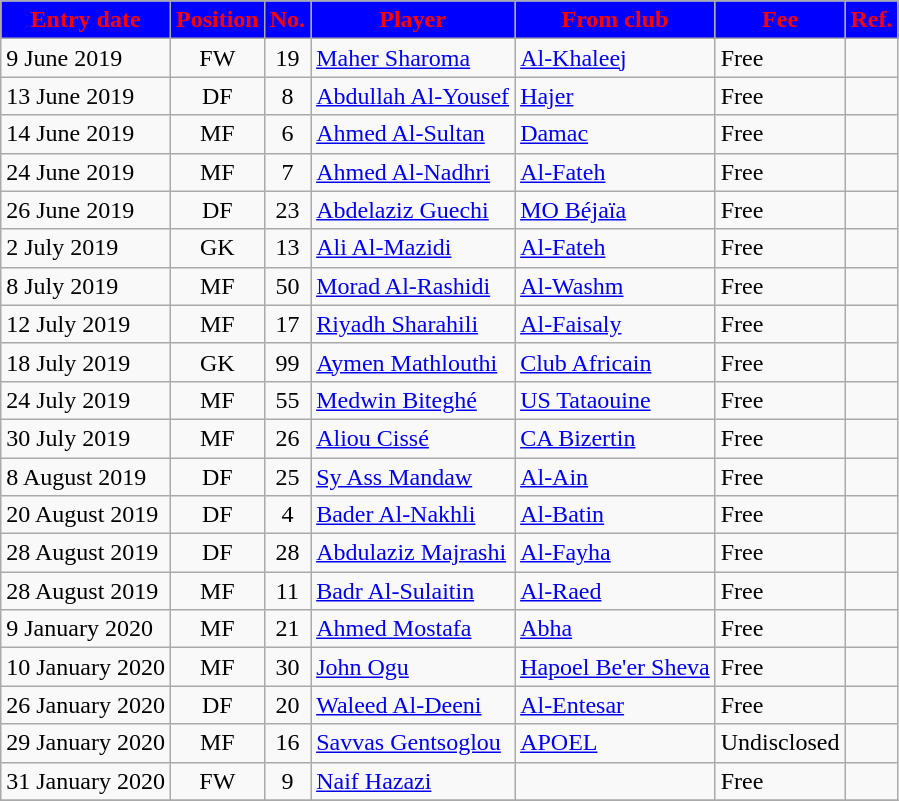<table class="wikitable sortable">
<tr>
<th style="background:blue; color:red;"><strong>Entry date</strong></th>
<th style="background:blue; color:red;"><strong>Position</strong></th>
<th style="background:blue; color:red;"><strong>No.</strong></th>
<th style="background:blue; color:red;"><strong>Player</strong></th>
<th style="background:blue; color:red;"><strong>From club</strong></th>
<th style="background:blue; color:red;"><strong>Fee</strong></th>
<th style="background:blue; color:red;"><strong>Ref.</strong></th>
</tr>
<tr>
<td>9 June 2019</td>
<td style="text-align:center;">FW</td>
<td style="text-align:center;">19</td>
<td style="text-align:left;"> <a href='#'>Maher Sharoma</a></td>
<td style="text-align:left;"> <a href='#'>Al-Khaleej</a></td>
<td>Free</td>
<td></td>
</tr>
<tr>
<td>13 June 2019</td>
<td style="text-align:center;">DF</td>
<td style="text-align:center;">8</td>
<td style="text-align:left;"> <a href='#'>Abdullah Al-Yousef</a></td>
<td style="text-align:left;"> <a href='#'>Hajer</a></td>
<td>Free</td>
<td></td>
</tr>
<tr>
<td>14 June 2019</td>
<td style="text-align:center;">MF</td>
<td style="text-align:center;">6</td>
<td style="text-align:left;"> <a href='#'>Ahmed Al-Sultan</a></td>
<td style="text-align:left;"> <a href='#'>Damac</a></td>
<td>Free</td>
<td></td>
</tr>
<tr>
<td>24 June 2019</td>
<td style="text-align:center;">MF</td>
<td style="text-align:center;">7</td>
<td style="text-align:left;"> <a href='#'>Ahmed Al-Nadhri</a></td>
<td style="text-align:left;"> <a href='#'>Al-Fateh</a></td>
<td>Free</td>
<td></td>
</tr>
<tr>
<td>26 June 2019</td>
<td style="text-align:center;">DF</td>
<td style="text-align:center;">23</td>
<td style="text-align:left;"> <a href='#'>Abdelaziz Guechi</a></td>
<td style="text-align:left;"> <a href='#'>MO Béjaïa</a></td>
<td>Free</td>
<td></td>
</tr>
<tr>
<td>2 July 2019</td>
<td style="text-align:center;">GK</td>
<td style="text-align:center;">13</td>
<td style="text-align:left;"> <a href='#'>Ali Al-Mazidi</a></td>
<td style="text-align:left;"> <a href='#'>Al-Fateh</a></td>
<td>Free</td>
<td></td>
</tr>
<tr>
<td>8 July 2019</td>
<td style="text-align:center;">MF</td>
<td style="text-align:center;">50</td>
<td style="text-align:left;"> <a href='#'>Morad Al-Rashidi</a></td>
<td style="text-align:left;"> <a href='#'>Al-Washm</a></td>
<td>Free</td>
<td></td>
</tr>
<tr>
<td>12 July 2019</td>
<td style="text-align:center;">MF</td>
<td style="text-align:center;">17</td>
<td style="text-align:left;"> <a href='#'>Riyadh Sharahili</a></td>
<td style="text-align:left;"> <a href='#'>Al-Faisaly</a></td>
<td>Free</td>
<td></td>
</tr>
<tr>
<td>18 July 2019</td>
<td style="text-align:center;">GK</td>
<td style="text-align:center;">99</td>
<td style="text-align:left;"> <a href='#'>Aymen Mathlouthi</a></td>
<td style="text-align:left;"> <a href='#'>Club Africain</a></td>
<td>Free</td>
<td></td>
</tr>
<tr>
<td>24 July 2019</td>
<td style="text-align:center;">MF</td>
<td style="text-align:center;">55</td>
<td style="text-align:left;"> <a href='#'>Medwin Biteghé</a></td>
<td style="text-align:left;"> <a href='#'>US Tataouine</a></td>
<td>Free</td>
<td></td>
</tr>
<tr>
<td>30 July 2019</td>
<td style="text-align:center;">MF</td>
<td style="text-align:center;">26</td>
<td style="text-align:left;"> <a href='#'>Aliou Cissé</a></td>
<td style="text-align:left;"> <a href='#'>CA Bizertin</a></td>
<td>Free</td>
<td></td>
</tr>
<tr>
<td>8 August 2019</td>
<td style="text-align:center;">DF</td>
<td style="text-align:center;">25</td>
<td style="text-align:left;"> <a href='#'>Sy Ass Mandaw</a></td>
<td style="text-align:left;"> <a href='#'>Al-Ain</a></td>
<td>Free</td>
<td></td>
</tr>
<tr>
<td>20 August 2019</td>
<td style="text-align:center;">DF</td>
<td style="text-align:center;">4</td>
<td style="text-align:left;"> <a href='#'>Bader Al-Nakhli</a></td>
<td style="text-align:left;"> <a href='#'>Al-Batin</a></td>
<td>Free</td>
<td></td>
</tr>
<tr>
<td>28 August 2019</td>
<td style="text-align:center;">DF</td>
<td style="text-align:center;">28</td>
<td style="text-align:left;"> <a href='#'>Abdulaziz Majrashi</a></td>
<td style="text-align:left;"> <a href='#'>Al-Fayha</a></td>
<td>Free</td>
<td></td>
</tr>
<tr>
<td>28 August 2019</td>
<td style="text-align:center;">MF</td>
<td style="text-align:center;">11</td>
<td style="text-align:left;"> <a href='#'>Badr Al-Sulaitin</a></td>
<td style="text-align:left;"> <a href='#'>Al-Raed</a></td>
<td>Free</td>
<td></td>
</tr>
<tr>
<td>9 January 2020</td>
<td style="text-align:center;">MF</td>
<td style="text-align:center;">21</td>
<td style="text-align:left;"> <a href='#'>Ahmed Mostafa</a></td>
<td style="text-align:left;"> <a href='#'>Abha</a></td>
<td>Free</td>
<td></td>
</tr>
<tr>
<td>10 January 2020</td>
<td style="text-align:center;">MF</td>
<td style="text-align:center;">30</td>
<td style="text-align:left;"> <a href='#'>John Ogu</a></td>
<td style="text-align:left;"> <a href='#'>Hapoel Be'er Sheva</a></td>
<td>Free</td>
<td></td>
</tr>
<tr>
<td>26 January 2020</td>
<td style="text-align:center;">DF</td>
<td style="text-align:center;">20</td>
<td style="text-align:left;"> <a href='#'>Waleed Al-Deeni</a></td>
<td style="text-align:left;"> <a href='#'>Al-Entesar</a></td>
<td>Free</td>
<td></td>
</tr>
<tr>
<td>29 January 2020</td>
<td style="text-align:center;">MF</td>
<td style="text-align:center;">16</td>
<td style="text-align:left;"> <a href='#'>Savvas Gentsoglou</a></td>
<td style="text-align:left;"> <a href='#'>APOEL</a></td>
<td>Undisclosed</td>
<td></td>
</tr>
<tr>
<td>31 January 2020</td>
<td style="text-align:center;">FW</td>
<td style="text-align:center;">9</td>
<td style="text-align:left;"> <a href='#'>Naif Hazazi</a></td>
<td style="text-align:left;"></td>
<td>Free</td>
<td></td>
</tr>
<tr>
</tr>
</table>
